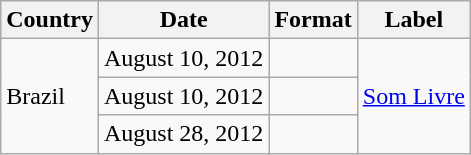<table class="wikitable plainrowheaders">
<tr>
<th scope="col">Country</th>
<th scope="col">Date</th>
<th scope="col">Format</th>
<th scope="col">Label</th>
</tr>
<tr>
<td rowspan="3">Brazil</td>
<td rowspan="1">August 10, 2012</td>
<td rowspan="1"></td>
<td rowspan="3"><a href='#'>Som Livre</a></td>
</tr>
<tr>
<td rowspan="1">August 10, 2012</td>
<td rowspan="1"></td>
</tr>
<tr>
<td rowspan="1">August 28, 2012</td>
<td rowspan="1"></td>
</tr>
</table>
